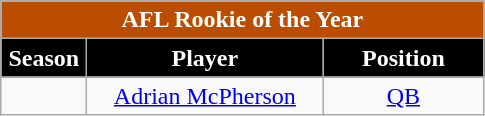<table class="wikitable sortable" style="text-align:center">
<tr>
<td colspan="4" style="background:#BA4D00; color:white;"><strong>AFL Rookie of the Year</strong></td>
</tr>
<tr>
<th style="width:50px; background:black; color:white;">Season</th>
<th style="width:150px; background:black; color:white;">Player</th>
<th style="width:100px; background:black; color:white;">Position</th>
</tr>
<tr>
<td></td>
<td><a href='#'>Adrian McPherson</a></td>
<td><a href='#'>QB</a></td>
</tr>
</table>
